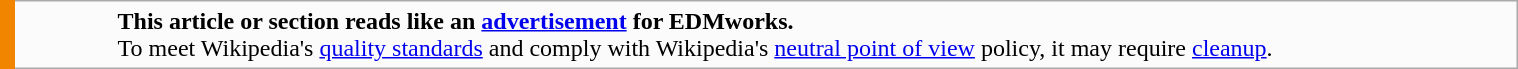<table style="width: 80%; margin: 0 0 0 10%; border-collapse: collapse; background: #FBFBFB; border: 1px solid #aaa; border-left: 10px solid #f28500;">
<tr>
<td style="width: 52px; padding: 2px 0px 2px 0.5em; text-align: center;"></td>
<td style="padding: 0.25em 0.5em;"><strong>This article or section reads like an <a href='#'>advertisement</a> for EDMworks.</strong><br>To meet Wikipedia's <a href='#'>quality standards</a> and comply with Wikipedia's <a href='#'>neutral point of view</a> policy, it may require <a href='#'>cleanup</a>.</td>
</tr>
</table>
